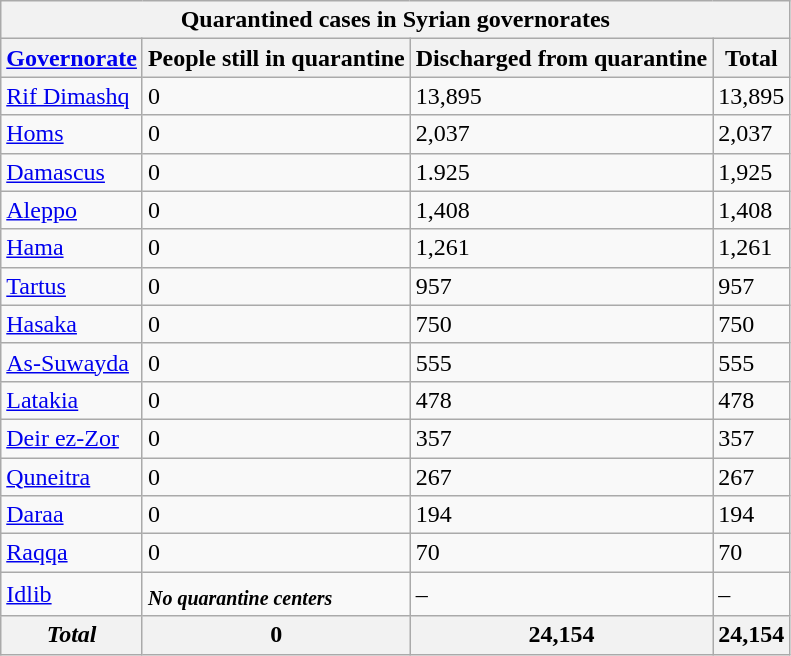<table class="wikitable sortable collapsible">
<tr>
<th colspan="4" style="text-align:center">Quarantined cases in Syrian governorates</th>
</tr>
<tr>
<th><a href='#'>Governorate</a></th>
<th>People still in quarantine</th>
<th>Discharged from quarantine</th>
<th>Total</th>
</tr>
<tr>
<td><a href='#'>Rif Dimashq</a></td>
<td>0</td>
<td>13,895</td>
<td>13,895</td>
</tr>
<tr>
<td><a href='#'>Homs</a></td>
<td>0</td>
<td>2,037</td>
<td>2,037</td>
</tr>
<tr>
<td><a href='#'>Damascus</a></td>
<td>0</td>
<td>1.925</td>
<td>1,925</td>
</tr>
<tr>
<td><a href='#'>Aleppo</a></td>
<td>0</td>
<td>1,408</td>
<td>1,408</td>
</tr>
<tr>
<td><a href='#'>Hama</a></td>
<td>0</td>
<td>1,261</td>
<td>1,261</td>
</tr>
<tr>
<td><a href='#'>Tartus</a></td>
<td>0</td>
<td>957</td>
<td>957</td>
</tr>
<tr>
<td><a href='#'>Hasaka</a></td>
<td>0</td>
<td>750</td>
<td>750</td>
</tr>
<tr>
<td><a href='#'>As-Suwayda</a></td>
<td>0</td>
<td>555</td>
<td>555</td>
</tr>
<tr>
<td><a href='#'>Latakia</a></td>
<td>0</td>
<td>478</td>
<td>478</td>
</tr>
<tr>
<td><a href='#'>Deir ez-Zor</a></td>
<td>0</td>
<td>357</td>
<td>357</td>
</tr>
<tr>
<td><a href='#'>Quneitra</a></td>
<td>0</td>
<td>267</td>
<td>267</td>
</tr>
<tr>
<td><a href='#'>Daraa</a></td>
<td>0</td>
<td>194</td>
<td>194</td>
</tr>
<tr>
<td><a href='#'>Raqqa</a></td>
<td>0</td>
<td>70</td>
<td>70</td>
</tr>
<tr>
<td><a href='#'>Idlib</a></td>
<td><sub><strong><em>No quarantine centers</em></strong></sub></td>
<td><em>–</em></td>
<td><em>–</em></td>
</tr>
<tr>
<th><em>Total</em></th>
<th>0</th>
<th>24,154</th>
<th>24,154</th>
</tr>
</table>
